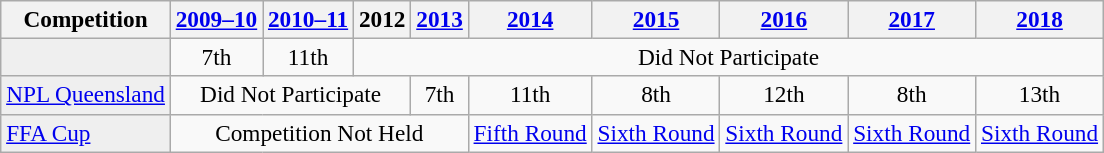<table class=wikitable style=text-align:center;font-size:97%>
<tr>
<th>Competition</th>
<th><a href='#'>2009–10</a></th>
<th><a href='#'>2010–11</a></th>
<th>2012</th>
<th><a href='#'>2013</a></th>
<th><a href='#'>2014</a></th>
<th><a href='#'>2015</a></th>
<th><a href='#'>2016</a></th>
<th><a href='#'>2017</a></th>
<th><a href='#'>2018</a></th>
</tr>
<tr>
<td style="background:#efefef; text-align:left;"></td>
<td>7th</td>
<td>11th</td>
<td style="text-align:center;" colspan="7">Did Not Participate</td>
</tr>
<tr>
<td style="background:#efefef; text-align:left;"><a href='#'>NPL Queensland</a></td>
<td style="text-align:center;" colspan="3">Did Not Participate</td>
<td>7th</td>
<td>11th</td>
<td>8th</td>
<td>12th</td>
<td>8th</td>
<td>13th</td>
</tr>
<tr>
<td style="background:#efefef; text-align:left;"><a href='#'>FFA Cup</a></td>
<td style="text-align:center;" colspan="4">Competition Not Held</td>
<td><a href='#'>Fifth Round</a></td>
<td><a href='#'>Sixth Round</a></td>
<td><a href='#'>Sixth Round</a></td>
<td><a href='#'>Sixth Round</a></td>
<td><a href='#'>Sixth Round</a></td>
</tr>
</table>
